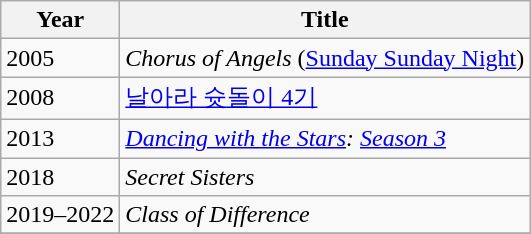<table class="wikitable sortable">
<tr>
<th>Year</th>
<th>Title</th>
</tr>
<tr>
<td>2005</td>
<td><em>Chorus of Angels</em> (<a href='#'>Sunday Sunday Night</a>)</td>
</tr>
<tr>
<td>2008</td>
<td><a href='#'>날아라 슛돌이 4기</a></td>
</tr>
<tr>
<td>2013</td>
<td><em><a href='#'>Dancing with the Stars</a>: <a href='#'>Season 3</a></em></td>
</tr>
<tr>
<td>2018</td>
<td><em>Secret Sisters</em></td>
</tr>
<tr>
<td>2019–2022</td>
<td><em>Class of Difference</em></td>
</tr>
<tr>
</tr>
</table>
